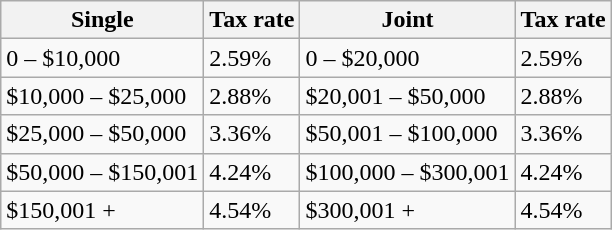<table class="wikitable">
<tr>
<th>Single</th>
<th>Tax rate</th>
<th>Joint</th>
<th>Tax rate</th>
</tr>
<tr>
<td>0 – $10,000</td>
<td>2.59%</td>
<td>0 – $20,000</td>
<td>2.59%</td>
</tr>
<tr>
<td>$10,000 – $25,000</td>
<td>2.88%</td>
<td>$20,001 – $50,000</td>
<td>2.88%</td>
</tr>
<tr>
<td>$25,000 – $50,000</td>
<td>3.36%</td>
<td>$50,001 – $100,000</td>
<td>3.36%</td>
</tr>
<tr>
<td>$50,000 – $150,001</td>
<td>4.24%</td>
<td>$100,000 – $300,001</td>
<td>4.24%</td>
</tr>
<tr>
<td>$150,001 +</td>
<td>4.54%</td>
<td>$300,001 +</td>
<td>4.54%</td>
</tr>
</table>
